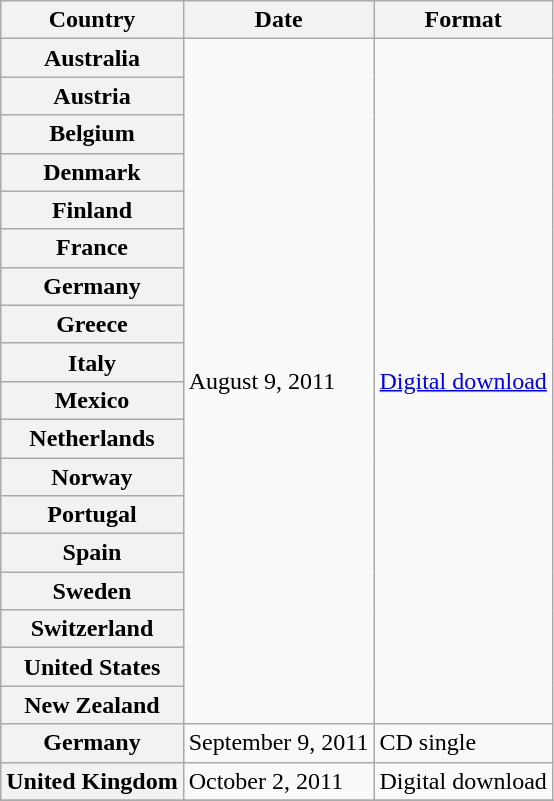<table class="wikitable plainrowheaders">
<tr>
<th scope="col">Country</th>
<th scope="col">Date</th>
<th scope="col">Format</th>
</tr>
<tr>
<th scope="row">Australia</th>
<td rowspan="18">August 9, 2011</td>
<td rowspan="18"><a href='#'>Digital download</a></td>
</tr>
<tr>
<th scope="row">Austria</th>
</tr>
<tr>
<th scope="row">Belgium</th>
</tr>
<tr>
<th scope="row">Denmark</th>
</tr>
<tr>
<th scope="row">Finland</th>
</tr>
<tr>
<th scope="row">France</th>
</tr>
<tr>
<th scope="row">Germany</th>
</tr>
<tr>
<th scope="row">Greece</th>
</tr>
<tr>
<th scope="row">Italy</th>
</tr>
<tr>
<th scope="row">Mexico</th>
</tr>
<tr>
<th scope="row">Netherlands</th>
</tr>
<tr>
<th scope="row">Norway</th>
</tr>
<tr>
<th scope="row">Portugal</th>
</tr>
<tr>
<th scope="row">Spain</th>
</tr>
<tr>
<th scope="row">Sweden</th>
</tr>
<tr>
<th scope="row">Switzerland</th>
</tr>
<tr>
<th scope="row">United States</th>
</tr>
<tr>
<th scope="row">New Zealand</th>
</tr>
<tr>
<th scope="row">Germany</th>
<td>September 9, 2011</td>
<td>CD single</td>
</tr>
<tr>
<th scope="row">United Kingdom</th>
<td>October 2, 2011</td>
<td>Digital download</td>
</tr>
<tr>
</tr>
</table>
